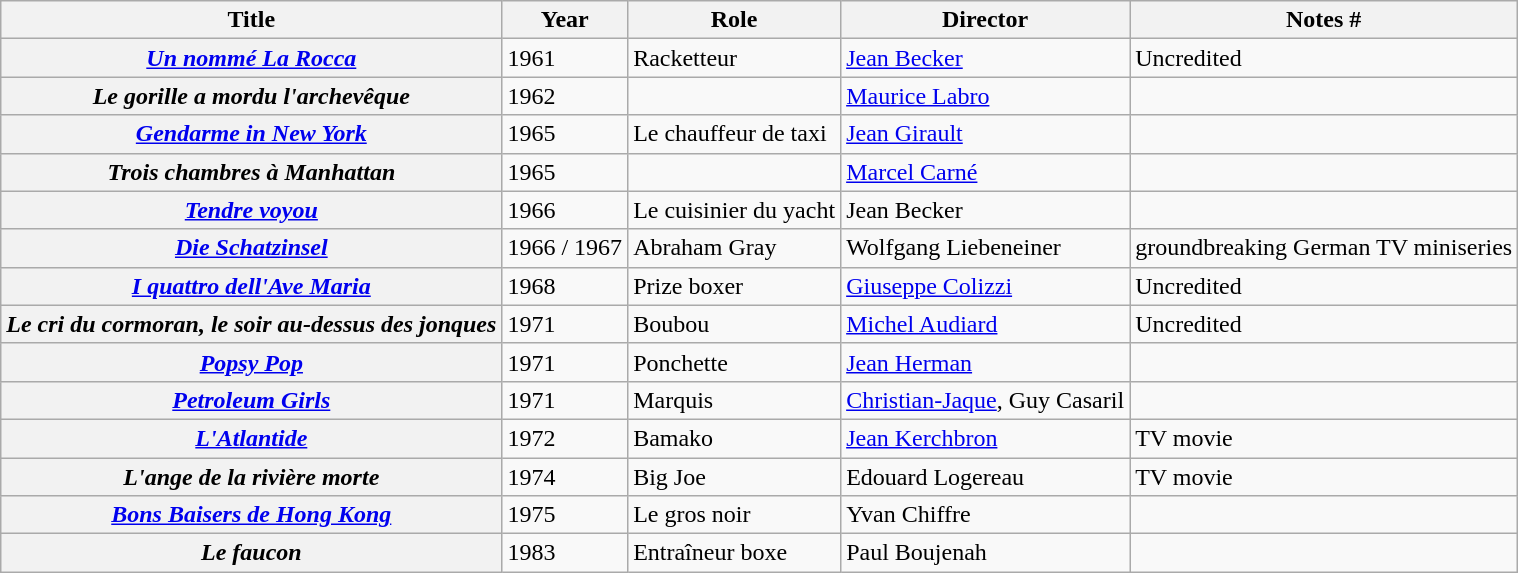<table class="wikitable plainrowheaders sortable">
<tr>
<th scope="col">Title</th>
<th scope="col">Year</th>
<th scope="col">Role</th>
<th scope="col">Director</th>
<th scope="col" class="unsortable">Notes #</th>
</tr>
<tr>
<th scope="row"><em><a href='#'>Un nommé La Rocca</a></em></th>
<td>1961</td>
<td>Racketteur</td>
<td><a href='#'>Jean Becker</a></td>
<td>Uncredited</td>
</tr>
<tr>
<th scope="row"><em>Le gorille a mordu l'archevêque</em></th>
<td>1962</td>
<td></td>
<td><a href='#'>Maurice Labro</a></td>
<td></td>
</tr>
<tr>
<th scope="row"><em><a href='#'>Gendarme in New York</a></em></th>
<td>1965</td>
<td>Le chauffeur de taxi</td>
<td><a href='#'>Jean Girault</a></td>
<td></td>
</tr>
<tr>
<th scope="row"><em>Trois chambres à Manhattan</em></th>
<td>1965</td>
<td></td>
<td><a href='#'>Marcel Carné</a></td>
<td></td>
</tr>
<tr>
<th scope="row"><em><a href='#'>Tendre voyou</a></em></th>
<td>1966</td>
<td>Le cuisinier du yacht</td>
<td>Jean Becker</td>
<td></td>
</tr>
<tr>
<th scope="row"><em><a href='#'>Die Schatzinsel</a></em></th>
<td>1966 / 1967</td>
<td>Abraham Gray</td>
<td>Wolfgang Liebeneiner</td>
<td>groundbreaking German TV miniseries</td>
</tr>
<tr>
<th scope="row"><em><a href='#'>I quattro dell'Ave Maria</a></em></th>
<td>1968</td>
<td>Prize boxer</td>
<td><a href='#'>Giuseppe Colizzi</a></td>
<td>Uncredited</td>
</tr>
<tr>
<th scope="row"><em>Le cri du cormoran, le soir au-dessus des jonques</em></th>
<td>1971</td>
<td>Boubou</td>
<td><a href='#'>Michel Audiard</a></td>
<td>Uncredited</td>
</tr>
<tr>
<th scope="row"><em><a href='#'>Popsy Pop</a></em></th>
<td>1971</td>
<td>Ponchette</td>
<td><a href='#'>Jean Herman</a></td>
<td></td>
</tr>
<tr>
<th scope="row"><em><a href='#'>Petroleum Girls</a></em></th>
<td>1971</td>
<td>Marquis</td>
<td><a href='#'>Christian-Jaque</a>, Guy Casaril</td>
<td></td>
</tr>
<tr>
<th scope="row"><em><a href='#'>L'Atlantide</a></em></th>
<td>1972</td>
<td>Bamako</td>
<td><a href='#'>Jean Kerchbron</a></td>
<td>TV movie</td>
</tr>
<tr>
<th scope="row"><em>L'ange de la rivière morte</em></th>
<td>1974</td>
<td>Big Joe</td>
<td>Edouard Logereau</td>
<td>TV movie</td>
</tr>
<tr>
<th scope="row"><em><a href='#'>Bons Baisers de Hong Kong</a></em></th>
<td>1975</td>
<td>Le gros noir</td>
<td>Yvan Chiffre</td>
<td></td>
</tr>
<tr>
<th scope="row"><em>Le faucon</em></th>
<td>1983</td>
<td>Entraîneur boxe</td>
<td>Paul Boujenah</td>
<td></td>
</tr>
</table>
